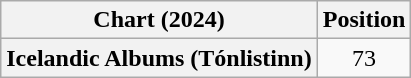<table class="wikitable plainrowheaders" style="text-align:center">
<tr>
<th scope="col">Chart (2024)</th>
<th scope="col">Position</th>
</tr>
<tr>
<th scope="row">Icelandic Albums (Tónlistinn)</th>
<td>73</td>
</tr>
</table>
